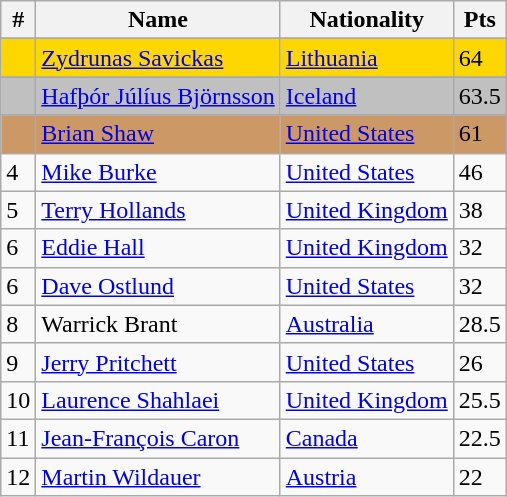<table class="wikitable">
<tr>
<th>#</th>
<th>Name</th>
<th>Nationality</th>
<th>Pts</th>
</tr>
<tr>
</tr>
<tr style="background:gold;">
<td></td>
<td><a href='#'>Zydrunas Savickas</a></td>
<td> <a href='#'>Lithuania</a></td>
<td>64</td>
</tr>
<tr>
</tr>
<tr style="background:silver;">
<td></td>
<td><a href='#'>Hafþór Júlíus Björnsson</a></td>
<td> <a href='#'>Iceland</a></td>
<td>63.5</td>
</tr>
<tr>
</tr>
<tr style="background:#c96;">
<td></td>
<td><a href='#'>Brian Shaw</a></td>
<td> <a href='#'>United States</a></td>
<td>61</td>
</tr>
<tr>
<td>4</td>
<td><a href='#'>Mike Burke</a></td>
<td> <a href='#'>United States</a></td>
<td>46</td>
</tr>
<tr>
<td>5</td>
<td><a href='#'>Terry Hollands</a></td>
<td> <a href='#'>United Kingdom</a></td>
<td>38</td>
</tr>
<tr>
<td>6</td>
<td><a href='#'>Eddie Hall</a></td>
<td> <a href='#'>United Kingdom</a></td>
<td>32</td>
</tr>
<tr>
<td>6</td>
<td><a href='#'>Dave Ostlund</a></td>
<td> <a href='#'>United States</a></td>
<td>32</td>
</tr>
<tr>
<td>8</td>
<td>Warrick Brant</td>
<td> <a href='#'>Australia</a></td>
<td>28.5</td>
</tr>
<tr>
<td>9</td>
<td><a href='#'>Jerry Pritchett</a></td>
<td> <a href='#'>United States</a></td>
<td>26</td>
</tr>
<tr>
<td>10</td>
<td><a href='#'>Laurence Shahlaei</a></td>
<td> <a href='#'>United Kingdom</a></td>
<td>25.5</td>
</tr>
<tr>
<td>11</td>
<td><a href='#'>Jean-François Caron</a></td>
<td> <a href='#'>Canada</a></td>
<td>22.5</td>
</tr>
<tr>
<td>12</td>
<td><a href='#'>Martin Wildauer</a></td>
<td> <a href='#'>Austria</a></td>
<td>22</td>
</tr>
</table>
